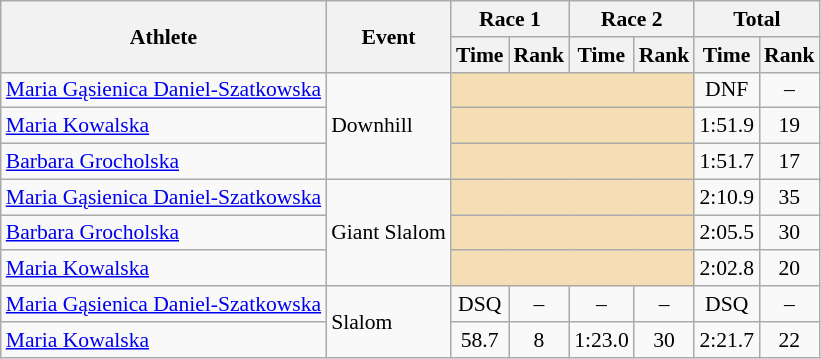<table class="wikitable" style="font-size:90%">
<tr>
<th rowspan="2">Athlete</th>
<th rowspan="2">Event</th>
<th colspan="2">Race 1</th>
<th colspan="2">Race 2</th>
<th colspan="2">Total</th>
</tr>
<tr>
<th>Time</th>
<th>Rank</th>
<th>Time</th>
<th>Rank</th>
<th>Time</th>
<th>Rank</th>
</tr>
<tr>
<td><a href='#'>Maria Gąsienica Daniel-Szatkowska</a></td>
<td rowspan="3">Downhill</td>
<td colspan="4" bgcolor="wheat"></td>
<td align="center">DNF</td>
<td align="center">–</td>
</tr>
<tr>
<td><a href='#'>Maria Kowalska</a></td>
<td colspan="4" bgcolor="wheat"></td>
<td align="center">1:51.9</td>
<td align="center">19</td>
</tr>
<tr>
<td><a href='#'>Barbara Grocholska</a></td>
<td colspan="4" bgcolor="wheat"></td>
<td align="center">1:51.7</td>
<td align="center">17</td>
</tr>
<tr>
<td><a href='#'>Maria Gąsienica Daniel-Szatkowska</a></td>
<td rowspan="3">Giant Slalom</td>
<td colspan="4" bgcolor="wheat"></td>
<td align="center">2:10.9</td>
<td align="center">35</td>
</tr>
<tr>
<td><a href='#'>Barbara Grocholska</a></td>
<td colspan="4" bgcolor="wheat"></td>
<td align="center">2:05.5</td>
<td align="center">30</td>
</tr>
<tr>
<td><a href='#'>Maria Kowalska</a></td>
<td colspan="4" bgcolor="wheat"></td>
<td align="center">2:02.8</td>
<td align="center">20</td>
</tr>
<tr>
<td><a href='#'>Maria Gąsienica Daniel-Szatkowska</a></td>
<td rowspan="2">Slalom</td>
<td align="center">DSQ</td>
<td align="center">–</td>
<td align="center">–</td>
<td align="center">–</td>
<td align="center">DSQ</td>
<td align="center">–</td>
</tr>
<tr>
<td><a href='#'>Maria Kowalska</a></td>
<td align="center">58.7</td>
<td align="center">8</td>
<td align="center">1:23.0</td>
<td align="center">30</td>
<td align="center">2:21.7</td>
<td align="center">22</td>
</tr>
</table>
